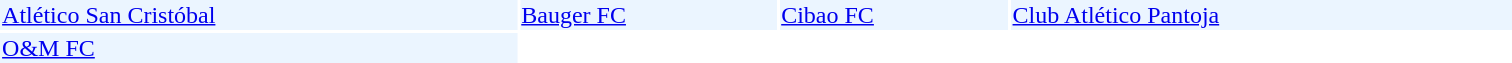<table style="width:80%; margin:1em auto;">
<tr>
<td bgcolor=#EBF5FF><a href='#'>Atlético San Cristóbal</a></td>
<td bgcolor=#EBF5FF><a href='#'>Bauger FC</a></td>
<td bgcolor=#EBF5FF><a href='#'>Cibao FC</a></td>
<td bgcolor=#EBF5FF><a href='#'>Club Atlético Pantoja</a></td>
</tr>
<tr>
<td bgcolor=#EBF5FF><a href='#'>O&M FC</a></td>
</tr>
</table>
